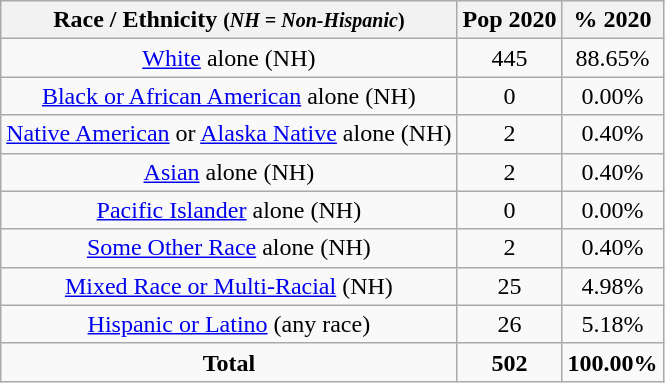<table class="wikitable" style="text-align:center;">
<tr>
<th>Race / Ethnicity <small>(<em>NH = Non-Hispanic</em>)</small></th>
<th>Pop 2020</th>
<th>% 2020</th>
</tr>
<tr>
<td><a href='#'>White</a> alone (NH)</td>
<td>445</td>
<td>88.65%</td>
</tr>
<tr>
<td><a href='#'>Black or African American</a> alone (NH)</td>
<td>0</td>
<td>0.00%</td>
</tr>
<tr>
<td><a href='#'>Native American</a> or <a href='#'>Alaska Native</a> alone (NH)</td>
<td>2</td>
<td>0.40%</td>
</tr>
<tr>
<td><a href='#'>Asian</a> alone (NH)</td>
<td>2</td>
<td>0.40%</td>
</tr>
<tr>
<td><a href='#'>Pacific Islander</a> alone (NH)</td>
<td>0</td>
<td>0.00%</td>
</tr>
<tr>
<td><a href='#'>Some Other Race</a> alone (NH)</td>
<td>2</td>
<td>0.40%</td>
</tr>
<tr>
<td><a href='#'>Mixed Race or Multi-Racial</a> (NH)</td>
<td>25</td>
<td>4.98%</td>
</tr>
<tr>
<td><a href='#'>Hispanic or Latino</a> (any race)</td>
<td>26</td>
<td>5.18%</td>
</tr>
<tr>
<td><strong>Total</strong></td>
<td><strong>502</strong></td>
<td><strong>100.00%</strong></td>
</tr>
</table>
